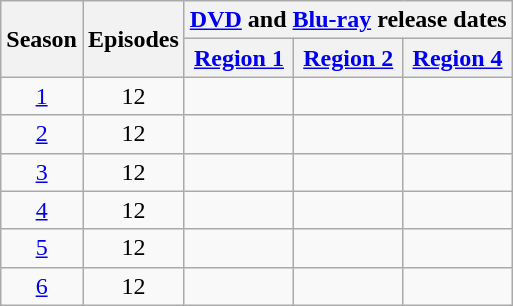<table class="wikitable plainrowheaders" style="text-align: center;">
<tr>
<th scope="col" rowspan="2">Season</th>
<th scope="col" rowspan="2">Episodes</th>
<th scope="col" colspan="4"><a href='#'>DVD</a> and <a href='#'>Blu-ray</a> release dates</th>
</tr>
<tr>
<th scope="col"><a href='#'>Region 1</a></th>
<th scope="col"><a href='#'>Region 2</a></th>
<th scope="col"><a href='#'>Region 4</a></th>
</tr>
<tr>
<td scope="row"><a href='#'>1</a></td>
<td>12</td>
<td></td>
<td></td>
<td></td>
</tr>
<tr>
<td scope="row"><a href='#'>2</a></td>
<td>12</td>
<td></td>
<td></td>
<td></td>
</tr>
<tr>
<td scope="row"><a href='#'>3</a></td>
<td>12</td>
<td></td>
<td></td>
<td></td>
</tr>
<tr>
<td scope="row"><a href='#'>4</a></td>
<td>12</td>
<td></td>
<td></td>
<td></td>
</tr>
<tr>
<td scope="row"><a href='#'>5</a></td>
<td>12</td>
<td></td>
<td></td>
<td></td>
</tr>
<tr>
<td scope="row"><a href='#'>6</a></td>
<td>12</td>
<td></td>
<td></td>
<td></td>
</tr>
</table>
